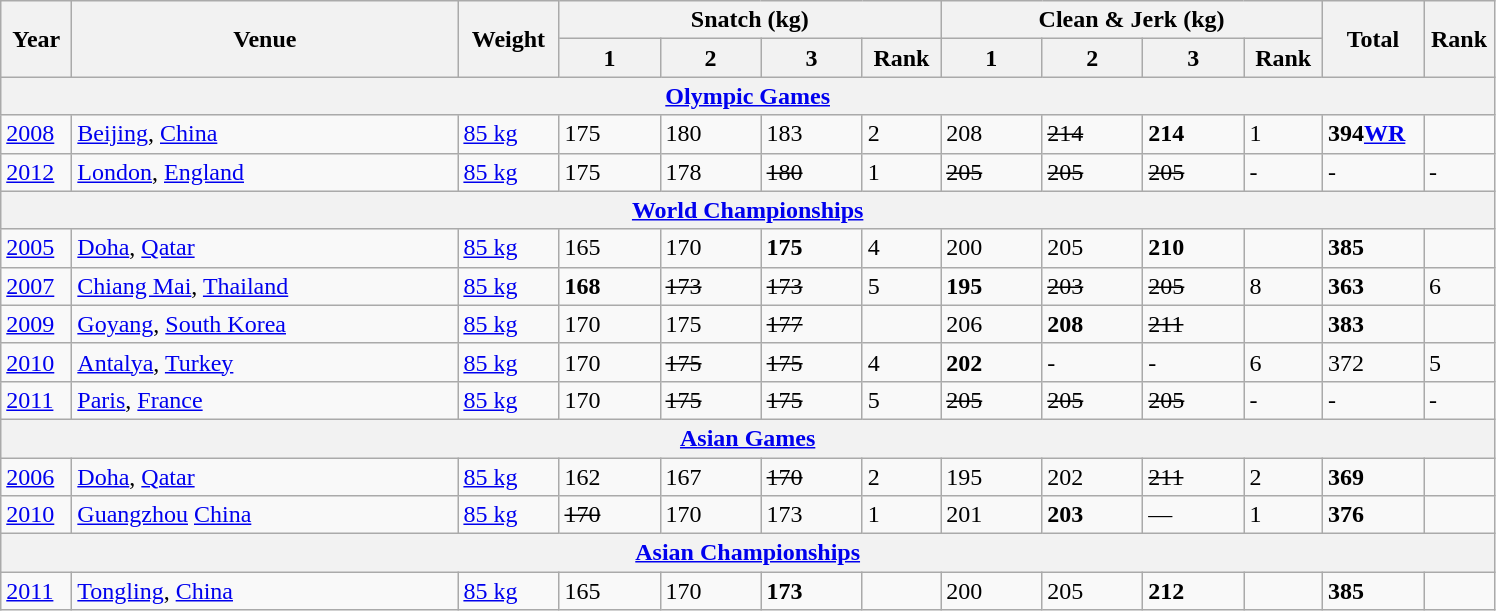<table class="wikitable">
<tr>
<th rowspan="2" width="40">Year</th>
<th rowspan="2" width="250">Venue</th>
<th rowspan="2" width="60">Weight</th>
<th colspan="4">Snatch (kg)</th>
<th colspan="4">Clean & Jerk (kg)</th>
<th rowspan="2" width="60">Total</th>
<th rowspan="2" width="40">Rank</th>
</tr>
<tr>
<th width="60">1</th>
<th width="60">2</th>
<th width="60">3</th>
<th width="45">Rank</th>
<th width="60">1</th>
<th width="60">2</th>
<th width="60">3</th>
<th width="45">Rank</th>
</tr>
<tr>
<th colspan="13"><a href='#'>Olympic Games</a></th>
</tr>
<tr>
<td><a href='#'>2008</a></td>
<td align="left"> <a href='#'>Beijing</a>, <a href='#'>China</a></td>
<td><a href='#'>85 kg</a></td>
<td>175</td>
<td>180</td>
<td>183</td>
<td>2</td>
<td>208</td>
<td><s>214</s></td>
<td><strong>214</strong></td>
<td>1</td>
<td><strong>394<a href='#'>WR</a></strong></td>
<td><strong></strong></td>
</tr>
<tr>
<td><a href='#'>2012</a></td>
<td align="left"> <a href='#'>London</a>, <a href='#'>England</a></td>
<td><a href='#'>85 kg</a></td>
<td>175</td>
<td>178</td>
<td><s>180</s></td>
<td>1</td>
<td><s>205</s></td>
<td><s>205</s></td>
<td><s>205</s></td>
<td>-</td>
<td>-</td>
<td>-</td>
</tr>
<tr>
<th colspan="13"><a href='#'>World Championships</a></th>
</tr>
<tr>
<td><a href='#'>2005</a></td>
<td align="left"> <a href='#'>Doha</a>, <a href='#'>Qatar</a></td>
<td><a href='#'>85 kg</a></td>
<td>165</td>
<td>170</td>
<td><strong>175</strong></td>
<td>4</td>
<td>200</td>
<td>205</td>
<td><strong>210</strong></td>
<td></td>
<td><strong>385</strong></td>
<td></td>
</tr>
<tr>
<td><a href='#'>2007</a></td>
<td> <a href='#'>Chiang Mai</a>, <a href='#'>Thailand</a></td>
<td><a href='#'>85 kg</a></td>
<td><strong>168</strong></td>
<td><s>173</s></td>
<td><s>173</s></td>
<td>5</td>
<td><strong>195</strong></td>
<td><s>203</s></td>
<td><s>205</s></td>
<td>8</td>
<td><strong>363</strong></td>
<td>6</td>
</tr>
<tr>
<td><a href='#'>2009</a></td>
<td align="left"> <a href='#'>Goyang</a>, <a href='#'>South Korea</a></td>
<td><a href='#'>85 kg</a></td>
<td>170</td>
<td>175</td>
<td><s>177</s></td>
<td></td>
<td>206</td>
<td><strong>208</strong></td>
<td><s>211</s></td>
<td></td>
<td><strong>383</strong></td>
<td></td>
</tr>
<tr>
<td><a href='#'>2010</a></td>
<td> <a href='#'>Antalya</a>, <a href='#'>Turkey</a></td>
<td><a href='#'>85 kg</a></td>
<td>170</td>
<td><s>175</s></td>
<td><s>175</s></td>
<td>4</td>
<td><strong>202</strong></td>
<td>-</td>
<td>-</td>
<td>6</td>
<td>372</td>
<td>5</td>
</tr>
<tr>
<td><a href='#'>2011</a></td>
<td> <a href='#'>Paris</a>, <a href='#'>France</a></td>
<td><a href='#'>85 kg</a></td>
<td>170</td>
<td><s>175</s></td>
<td><s>175</s></td>
<td>5</td>
<td><s>205</s></td>
<td><s>205</s></td>
<td><s>205</s></td>
<td>-</td>
<td>-</td>
<td>-</td>
</tr>
<tr>
<th colspan="13"><a href='#'>Asian Games</a></th>
</tr>
<tr>
<td><a href='#'>2006</a></td>
<td> <a href='#'>Doha</a>, <a href='#'>Qatar</a></td>
<td><a href='#'>85 kg</a></td>
<td>162</td>
<td>167</td>
<td><s>170</s></td>
<td>2</td>
<td>195</td>
<td>202</td>
<td><s>211</s></td>
<td>2</td>
<td><strong>369</strong></td>
<td></td>
</tr>
<tr>
<td><a href='#'>2010</a></td>
<td align="left"> <a href='#'>Guangzhou</a>   <a href='#'>China</a></td>
<td><a href='#'>85 kg</a></td>
<td><s>170</s></td>
<td>170</td>
<td>173</td>
<td>1</td>
<td>201</td>
<td><strong>203</strong></td>
<td>—</td>
<td>1</td>
<td><strong>376</strong></td>
<td></td>
</tr>
<tr>
<th colspan="13"><a href='#'>Asian Championships</a></th>
</tr>
<tr>
<td><a href='#'>2011</a></td>
<td align="left"> <a href='#'>Tongling</a>, <a href='#'>China</a></td>
<td><a href='#'>85 kg</a></td>
<td>165</td>
<td>170</td>
<td><strong>173</strong></td>
<td></td>
<td>200</td>
<td>205</td>
<td><strong>212</strong></td>
<td></td>
<td><strong>385</strong></td>
<td></td>
</tr>
</table>
